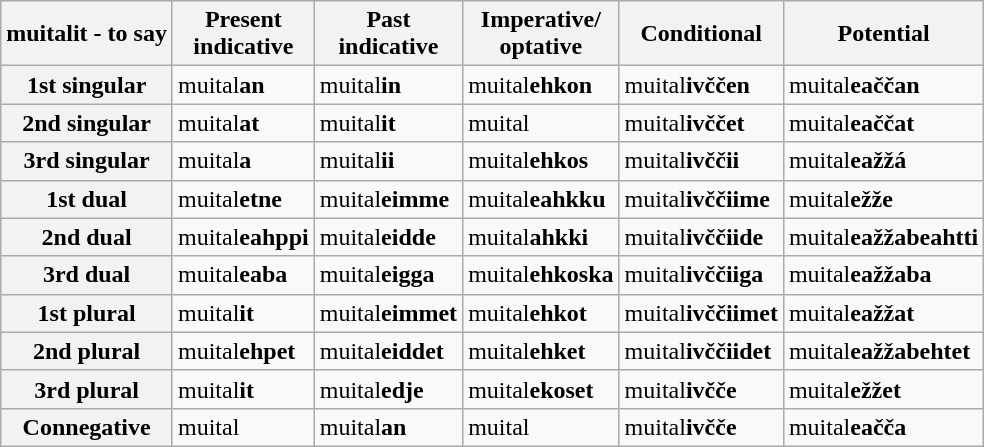<table class="wikitable">
<tr>
<th>muitalit - to say</th>
<th>Present<br>indicative</th>
<th>Past<br>indicative</th>
<th>Imperative/<br>optative</th>
<th>Conditional</th>
<th>Potential</th>
</tr>
<tr>
<th>1st singular</th>
<td>muital<strong>an</strong></td>
<td>muital<strong>in</strong></td>
<td>muital<strong>ehkon</strong></td>
<td>muital<strong>ivččen</strong></td>
<td>muital<strong>eaččan</strong></td>
</tr>
<tr>
<th>2nd singular</th>
<td>muital<strong>at</strong></td>
<td>muital<strong>it</strong></td>
<td>muital</td>
<td>muital<strong>ivččet</strong></td>
<td>muital<strong>eaččat</strong></td>
</tr>
<tr>
<th>3rd singular</th>
<td>muital<strong>a</strong></td>
<td>muital<strong>ii</strong></td>
<td>muital<strong>ehkos</strong></td>
<td>muital<strong>ivččii</strong></td>
<td>muital<strong>eažžá</strong></td>
</tr>
<tr>
<th>1st dual</th>
<td>muital<strong>etne</strong></td>
<td>muital<strong>eimme</strong></td>
<td>muital<strong>eahkku</strong></td>
<td>muital<strong>ivččiime</strong></td>
<td>muital<strong>ežže</strong></td>
</tr>
<tr>
<th>2nd dual</th>
<td>muital<strong>eahppi</strong></td>
<td>muital<strong>eidde</strong></td>
<td>muital<strong>ahkki</strong></td>
<td>muital<strong>ivččiide</strong></td>
<td>muital<strong>eažžabeahtti</strong></td>
</tr>
<tr>
<th>3rd dual</th>
<td>muital<strong>eaba</strong></td>
<td>muital<strong>eigga</strong></td>
<td>muital<strong>ehkoska</strong></td>
<td>muital<strong>ivččiiga</strong></td>
<td>muital<strong>eažžaba</strong></td>
</tr>
<tr>
<th>1st plural</th>
<td>muital<strong>it</strong></td>
<td>muital<strong>eimmet</strong></td>
<td>muital<strong>ehkot</strong></td>
<td>muital<strong>ivččiimet</strong></td>
<td>muital<strong>eažžat</strong></td>
</tr>
<tr>
<th>2nd plural</th>
<td>muital<strong>ehpet</strong></td>
<td>muital<strong>eiddet</strong></td>
<td>muital<strong>ehket</strong></td>
<td>muital<strong>ivččiidet</strong></td>
<td>muital<strong>eažžabehtet</strong></td>
</tr>
<tr>
<th>3rd plural</th>
<td>muital<strong>it</strong></td>
<td>muital<strong>edje</strong></td>
<td>muital<strong>ekoset</strong></td>
<td>muital<strong>ivčče</strong></td>
<td>muital<strong>ežžet</strong></td>
</tr>
<tr>
<th>Connegative</th>
<td>muital</td>
<td>muital<strong>an</strong></td>
<td>muital</td>
<td>muital<strong>ivčče</strong></td>
<td>muital<strong>eačča</strong></td>
</tr>
</table>
